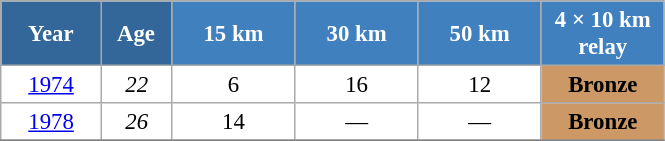<table class="wikitable" style="font-size:95%; text-align:center; border:grey solid 1px; border-collapse:collapse; background:#ffffff;">
<tr>
<th style="background-color:#369; color:white; width:60px;"> Year </th>
<th style="background-color:#369; color:white; width:40px;"> Age </th>
<th style="background-color:#4180be; color:white; width:75px;"> 15 km </th>
<th style="background-color:#4180be; color:white; width:75px;"> 30 km </th>
<th style="background-color:#4180be; color:white; width:75px;"> 50 km </th>
<th style="background-color:#4180be; color:white; width:75px;"> 4 × 10 km <br> relay </th>
</tr>
<tr>
<td><a href='#'>1974</a></td>
<td><em>22</em></td>
<td>6</td>
<td>16</td>
<td>12</td>
<td bgcolor="cc9966"><strong>Bronze</strong></td>
</tr>
<tr>
<td><a href='#'>1978</a></td>
<td><em>26</em></td>
<td>14</td>
<td>—</td>
<td>—</td>
<td bgcolor="cc9966"><strong>Bronze</strong></td>
</tr>
<tr>
</tr>
</table>
